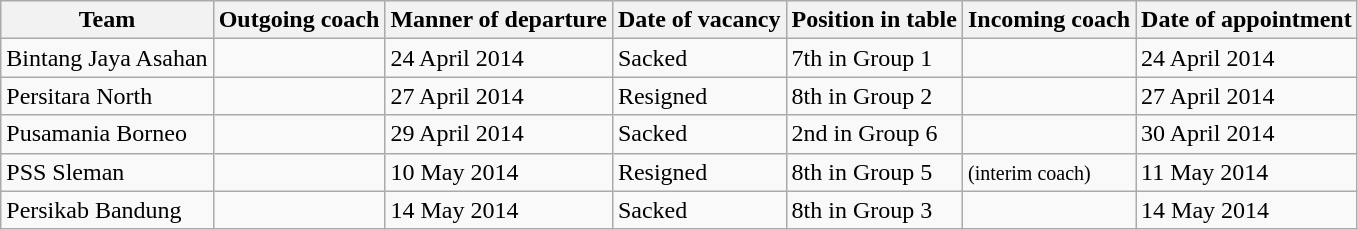<table class="wikitable">
<tr>
<th>Team</th>
<th>Outgoing coach</th>
<th>Manner of departure</th>
<th>Date of vacancy</th>
<th>Position in table</th>
<th>Incoming coach</th>
<th>Date of appointment</th>
</tr>
<tr>
<td>Bintang Jaya Asahan</td>
<td> </td>
<td>24 April 2014</td>
<td>Sacked</td>
<td>7th in Group 1</td>
<td> </td>
<td>24 April 2014</td>
</tr>
<tr>
<td>Persitara North</td>
<td> </td>
<td>27 April 2014</td>
<td>Resigned</td>
<td>8th in Group 2</td>
<td> </td>
<td>27 April 2014</td>
</tr>
<tr>
<td>Pusamania Borneo</td>
<td> </td>
<td>29 April 2014</td>
<td>Sacked</td>
<td>2nd in Group 6</td>
<td> </td>
<td>30 April 2014</td>
</tr>
<tr>
<td>PSS Sleman</td>
<td> </td>
<td>10 May 2014</td>
<td>Resigned</td>
<td>8th in Group 5</td>
<td>  <small>(interim coach)</small></td>
<td>11 May 2014</td>
</tr>
<tr>
<td>Persikab Bandung</td>
<td> </td>
<td>14 May 2014</td>
<td>Sacked</td>
<td>8th in Group 3</td>
<td> </td>
<td>14 May 2014</td>
</tr>
</table>
